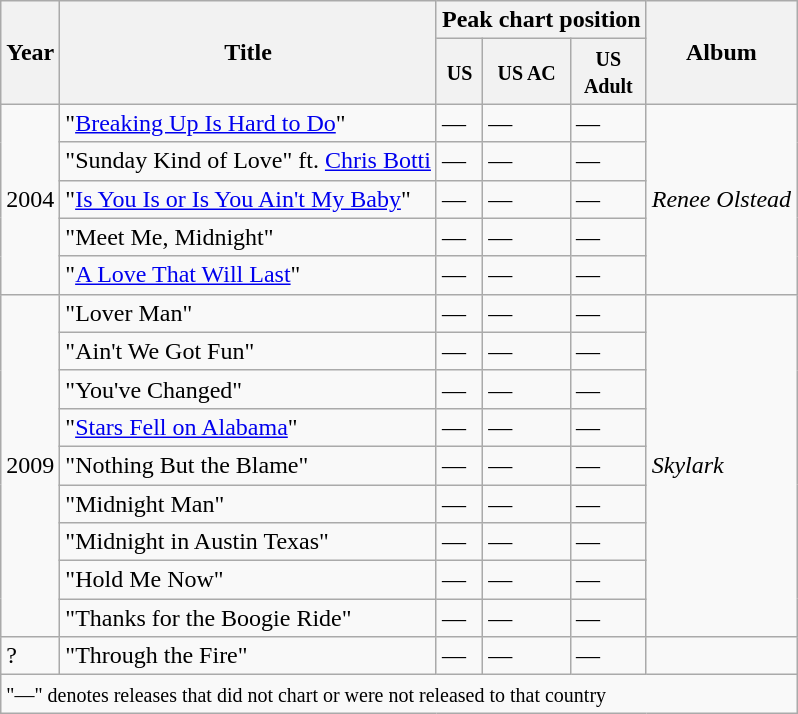<table class="wikitable">
<tr>
<th rowspan="2">Year</th>
<th rowspan="2">Title</th>
<th colspan="3">Peak chart position</th>
<th rowspan="2">Album</th>
</tr>
<tr>
<th><small>US</small></th>
<th><small>US AC</small></th>
<th><small>US</small><br><small>Adult</small></th>
</tr>
<tr>
<td rowspan="5">2004</td>
<td>"<a href='#'>Breaking Up Is Hard to Do</a>"</td>
<td>—</td>
<td>—</td>
<td>—</td>
<td rowspan="5"><em>Renee Olstead</em></td>
</tr>
<tr>
<td>"Sunday Kind of Love" ft. <a href='#'>Chris Botti</a></td>
<td>—</td>
<td>—</td>
<td>—</td>
</tr>
<tr>
<td>"<a href='#'>Is You Is or Is You Ain't My Baby</a>"</td>
<td>—</td>
<td>—</td>
<td>—</td>
</tr>
<tr>
<td>"Meet Me, Midnight"</td>
<td>—</td>
<td>—</td>
<td>—</td>
</tr>
<tr>
<td>"<a href='#'>A Love That Will Last</a>"</td>
<td>—</td>
<td>—</td>
<td>—</td>
</tr>
<tr>
<td rowspan="9">2009</td>
<td>"Lover Man"</td>
<td>—</td>
<td>—</td>
<td>—</td>
<td rowspan="9"><em>Skylark</em></td>
</tr>
<tr>
<td>"Ain't We Got Fun"</td>
<td>—</td>
<td>—</td>
<td>—</td>
</tr>
<tr>
<td>"You've Changed"</td>
<td>—</td>
<td>—</td>
<td>—</td>
</tr>
<tr>
<td>"<a href='#'>Stars Fell on Alabama</a>"</td>
<td>—</td>
<td>—</td>
<td>—</td>
</tr>
<tr>
<td>"Nothing But the Blame"</td>
<td>—</td>
<td>—</td>
<td>—</td>
</tr>
<tr>
<td>"Midnight Man"</td>
<td>—</td>
<td>—</td>
<td>—</td>
</tr>
<tr>
<td>"Midnight in Austin Texas"</td>
<td>—</td>
<td>—</td>
<td>—</td>
</tr>
<tr>
<td>"Hold Me Now"</td>
<td>—</td>
<td>—</td>
<td>—</td>
</tr>
<tr>
<td>"Thanks for the Boogie Ride"</td>
<td>—</td>
<td>—</td>
<td>—</td>
</tr>
<tr>
<td>?</td>
<td>"Through the Fire"</td>
<td>—</td>
<td>—</td>
<td>—</td>
<td></td>
</tr>
<tr>
<td colspan="6"><small>"—" denotes releases that did not chart or were not released to that country</small></td>
</tr>
</table>
